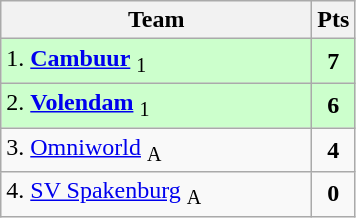<table class="wikitable" style="text-align:center; float:left; margin-right:1em">
<tr>
<th style="width:200px">Team</th>
<th width=20>Pts</th>
</tr>
<tr bgcolor=ccffcc>
<td align=left>1. <strong><a href='#'>Cambuur</a></strong> <sub>1</sub></td>
<td><strong>7</strong></td>
</tr>
<tr bgcolor=ccffcc>
<td align=left>2. <strong><a href='#'>Volendam</a></strong> <sub>1</sub></td>
<td><strong>6</strong></td>
</tr>
<tr>
<td align=left>3. <a href='#'>Omniworld</a> <sub>A</sub></td>
<td><strong>4</strong></td>
</tr>
<tr>
<td align=left>4. <a href='#'>SV Spakenburg</a> <sub>A</sub></td>
<td><strong>0</strong></td>
</tr>
</table>
